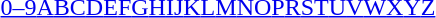<table id="toc" class="toc" summary="Class">
<tr>
<th></th>
</tr>
<tr>
<td style="text-align:center;"><a href='#'>0–9</a><a href='#'>A</a><a href='#'>B</a><a href='#'>C</a><a href='#'>D</a><a href='#'>E</a><a href='#'>F</a><a href='#'>G</a><a href='#'>H</a><a href='#'>I</a><a href='#'>J</a><a href='#'>K</a><a href='#'>L</a><a href='#'>M</a><a href='#'>N</a><a href='#'>O</a><a href='#'>P</a><a href='#'>R</a><a href='#'>S</a><a href='#'>T</a><a href='#'>U</a><a href='#'>V</a><a href='#'>W</a><a href='#'>X</a><a href='#'>Y</a><a href='#'>Z</a></td>
</tr>
</table>
